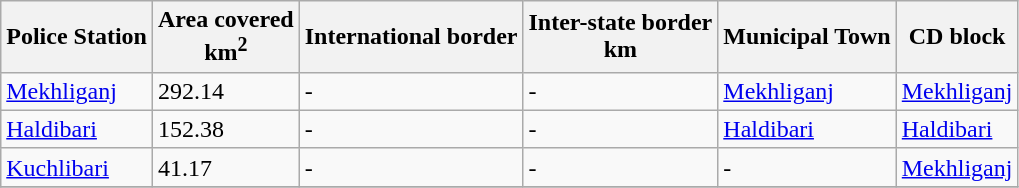<table class="wikitable sortable">
<tr>
<th>Police Station</th>
<th>Area covered<br>km<sup>2</sup></th>
<th>International border<br></th>
<th>Inter-state border<br>km</th>
<th>Municipal Town</th>
<th>CD block</th>
</tr>
<tr>
<td><a href='#'>Mekhliganj</a></td>
<td>292.14</td>
<td>-</td>
<td>-</td>
<td><a href='#'>Mekhliganj</a></td>
<td><a href='#'>Mekhliganj</a></td>
</tr>
<tr>
<td><a href='#'>Haldibari</a></td>
<td>152.38</td>
<td>-</td>
<td>-</td>
<td><a href='#'>Haldibari</a></td>
<td><a href='#'>Haldibari</a></td>
</tr>
<tr>
<td><a href='#'>Kuchlibari</a></td>
<td>41.17</td>
<td>-</td>
<td>-</td>
<td>-</td>
<td><a href='#'>Mekhliganj</a></td>
</tr>
<tr>
</tr>
</table>
